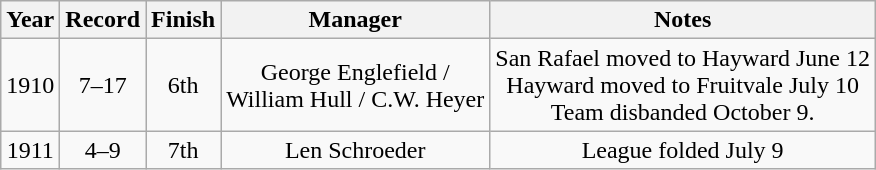<table class="wikitable">
<tr>
<th>Year</th>
<th>Record</th>
<th>Finish</th>
<th>Manager</th>
<th>Notes</th>
</tr>
<tr align=center>
<td>1910</td>
<td>7–17</td>
<td>6th</td>
<td>George Englefield /<br> William Hull / C.W. Heyer</td>
<td>San Rafael moved to Hayward June 12<br>Hayward moved to Fruitvale July 10<br>Team disbanded October 9.</td>
</tr>
<tr align=center>
<td>1911</td>
<td>4–9</td>
<td>7th</td>
<td>Len Schroeder</td>
<td>League folded July 9</td>
</tr>
</table>
